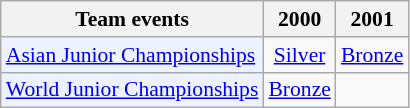<table class="wikitable" style="font-size: 90%; text-align:center">
<tr>
<th>Team events</th>
<th>2000</th>
<th>2001</th>
</tr>
<tr>
<td bgcolor="#ECF2FF"; align="left"><a href='#'>Asian Junior Championships</a></td>
<td> <a href='#'>Silver</a></td>
<td> <a href='#'>Bronze</a></td>
</tr>
<tr>
<td bgcolor="#ECF2FF"; align="left"><a href='#'>World Junior Championships</a></td>
<td> <a href='#'>Bronze</a></td>
<td></td>
</tr>
</table>
